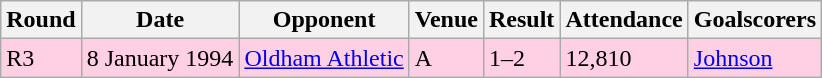<table class="wikitable">
<tr>
<th>Round</th>
<th>Date</th>
<th>Opponent</th>
<th>Venue</th>
<th>Result</th>
<th>Attendance</th>
<th>Goalscorers</th>
</tr>
<tr style="background:#ffd0e3;">
<td>R3</td>
<td>8 January 1994</td>
<td><a href='#'>Oldham Athletic</a></td>
<td>A</td>
<td>1–2</td>
<td>12,810</td>
<td><a href='#'>Johnson</a></td>
</tr>
</table>
